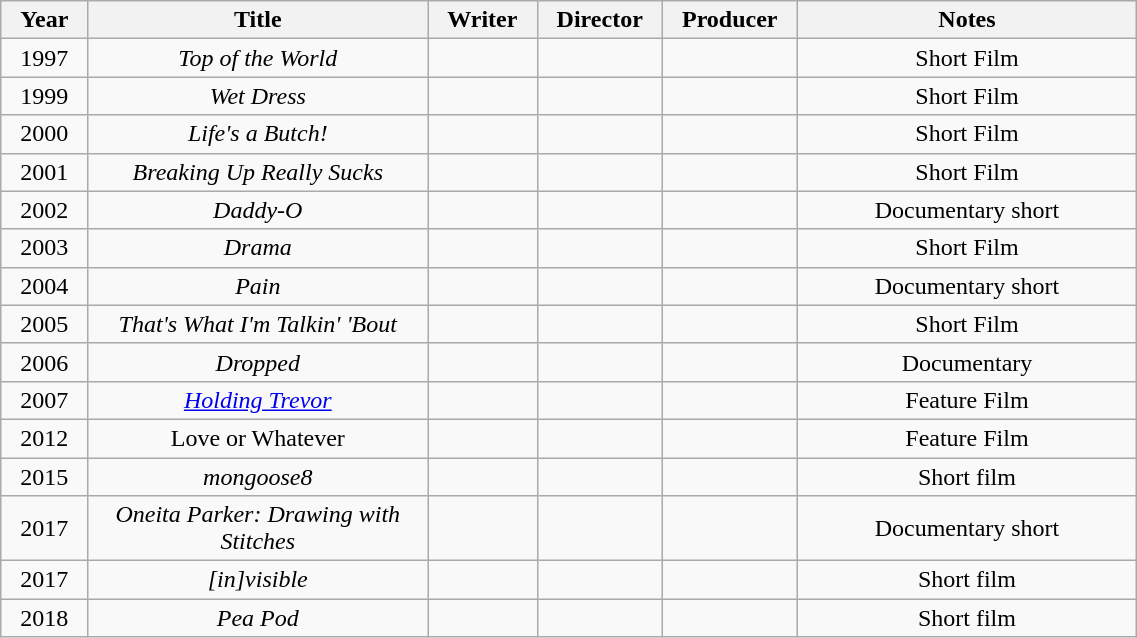<table class="wikitable sortable" style="width:60%; text-align:center">
<tr>
<th style="width:5%;">Year</th>
<th style="width:20%;">Title</th>
<th style="width:5%;">Writer</th>
<th style="width:5%;">Director</th>
<th style="width:5%;">Producer</th>
<th style="width:20%;">Notes</th>
</tr>
<tr>
<td>1997</td>
<td><em>Top of the World</em></td>
<td></td>
<td></td>
<td></td>
<td>Short Film</td>
</tr>
<tr>
<td>1999</td>
<td><em>Wet Dress</em></td>
<td></td>
<td></td>
<td></td>
<td>Short Film</td>
</tr>
<tr>
<td>2000</td>
<td><em>Life's a Butch!</em></td>
<td></td>
<td></td>
<td></td>
<td>Short Film</td>
</tr>
<tr>
<td>2001</td>
<td><em>Breaking Up Really Sucks</em></td>
<td></td>
<td></td>
<td></td>
<td>Short Film</td>
</tr>
<tr>
<td>2002</td>
<td><em>Daddy-O</em></td>
<td></td>
<td></td>
<td></td>
<td>Documentary short</td>
</tr>
<tr>
<td>2003</td>
<td><em>Drama</em></td>
<td></td>
<td></td>
<td></td>
<td>Short Film</td>
</tr>
<tr>
<td>2004</td>
<td><em>Pain</em></td>
<td></td>
<td></td>
<td></td>
<td>Documentary short</td>
</tr>
<tr>
<td>2005</td>
<td><em>That's What I'm Talkin' 'Bout</em></td>
<td></td>
<td></td>
<td></td>
<td>Short Film</td>
</tr>
<tr>
<td>2006</td>
<td><em>Dropped</em></td>
<td></td>
<td></td>
<td></td>
<td>Documentary</td>
</tr>
<tr>
<td>2007</td>
<td><em><a href='#'>Holding Trevor</a></em></td>
<td></td>
<td></td>
<td></td>
<td>Feature Film</td>
</tr>
<tr>
<td>2012</td>
<td>Love or Whatever</td>
<td></td>
<td></td>
<td></td>
<td>Feature Film</td>
</tr>
<tr>
<td>2015</td>
<td><em>mongoose8</em></td>
<td></td>
<td></td>
<td></td>
<td>Short film</td>
</tr>
<tr>
<td>2017</td>
<td><em>Oneita Parker: Drawing with Stitches</em></td>
<td></td>
<td></td>
<td></td>
<td>Documentary short</td>
</tr>
<tr>
<td>2017</td>
<td><em>[in]visible </em></td>
<td></td>
<td></td>
<td></td>
<td>Short film</td>
</tr>
<tr>
<td>2018</td>
<td><em>Pea Pod</em></td>
<td></td>
<td></td>
<td></td>
<td>Short film</td>
</tr>
</table>
